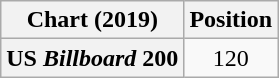<table class="wikitable plainrowheaders" style="text-align:center">
<tr>
<th scope="col">Chart (2019)</th>
<th scope="col">Position</th>
</tr>
<tr>
<th scope="row">US <em>Billboard</em> 200</th>
<td>120</td>
</tr>
</table>
